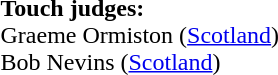<table style="width:100%">
<tr>
<td><br><strong>Touch judges:</strong>
<br>Graeme Ormiston (<a href='#'>Scotland</a>)
<br>Bob Nevins (<a href='#'>Scotland</a>)</td>
</tr>
</table>
